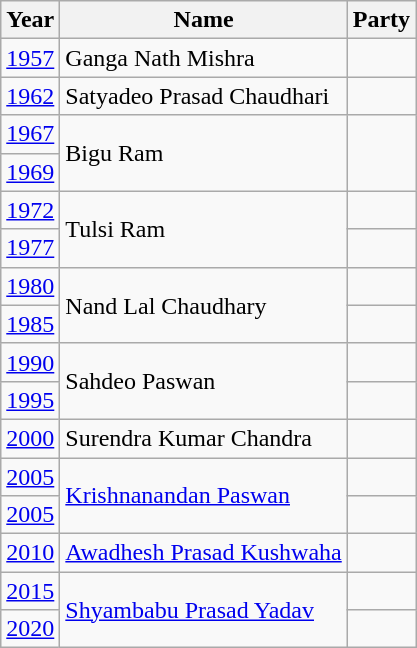<table class="wikitable sortable">
<tr>
<th>Year</th>
<th>Name</th>
<th colspan="2">Party</th>
</tr>
<tr>
<td><a href='#'>1957</a></td>
<td>Ganga Nath Mishra</td>
<td></td>
</tr>
<tr>
<td><a href='#'>1962</a></td>
<td>Satyadeo Prasad Chaudhari</td>
<td></td>
</tr>
<tr>
<td><a href='#'>1967</a></td>
<td rowspan="2">Bigu Ram</td>
</tr>
<tr>
<td><a href='#'>1969</a></td>
</tr>
<tr>
<td><a href='#'>1972</a></td>
<td rowspan="2">Tulsi Ram</td>
<td></td>
</tr>
<tr>
<td><a href='#'>1977</a></td>
</tr>
<tr>
<td><a href='#'>1980</a></td>
<td rowspan="2">Nand Lal Chaudhary</td>
<td></td>
</tr>
<tr>
<td><a href='#'>1985</a></td>
</tr>
<tr>
<td><a href='#'>1990</a></td>
<td rowspan="2">Sahdeo Paswan</td>
<td></td>
</tr>
<tr>
<td><a href='#'>1995</a></td>
</tr>
<tr>
<td><a href='#'>2000</a></td>
<td>Surendra Kumar Chandra</td>
<td></td>
</tr>
<tr>
<td><a href='#'>2005</a></td>
<td rowspan="2"><a href='#'>Krishnanandan Paswan</a></td>
<td></td>
</tr>
<tr>
<td><a href='#'>2005</a></td>
</tr>
<tr>
<td><a href='#'>2010</a></td>
<td><a href='#'>Awadhesh Prasad Kushwaha</a></td>
<td></td>
</tr>
<tr>
<td><a href='#'>2015</a></td>
<td rowspan="2"><a href='#'>Shyambabu Prasad Yadav</a></td>
<td></td>
</tr>
<tr>
<td><a href='#'>2020</a></td>
</tr>
</table>
